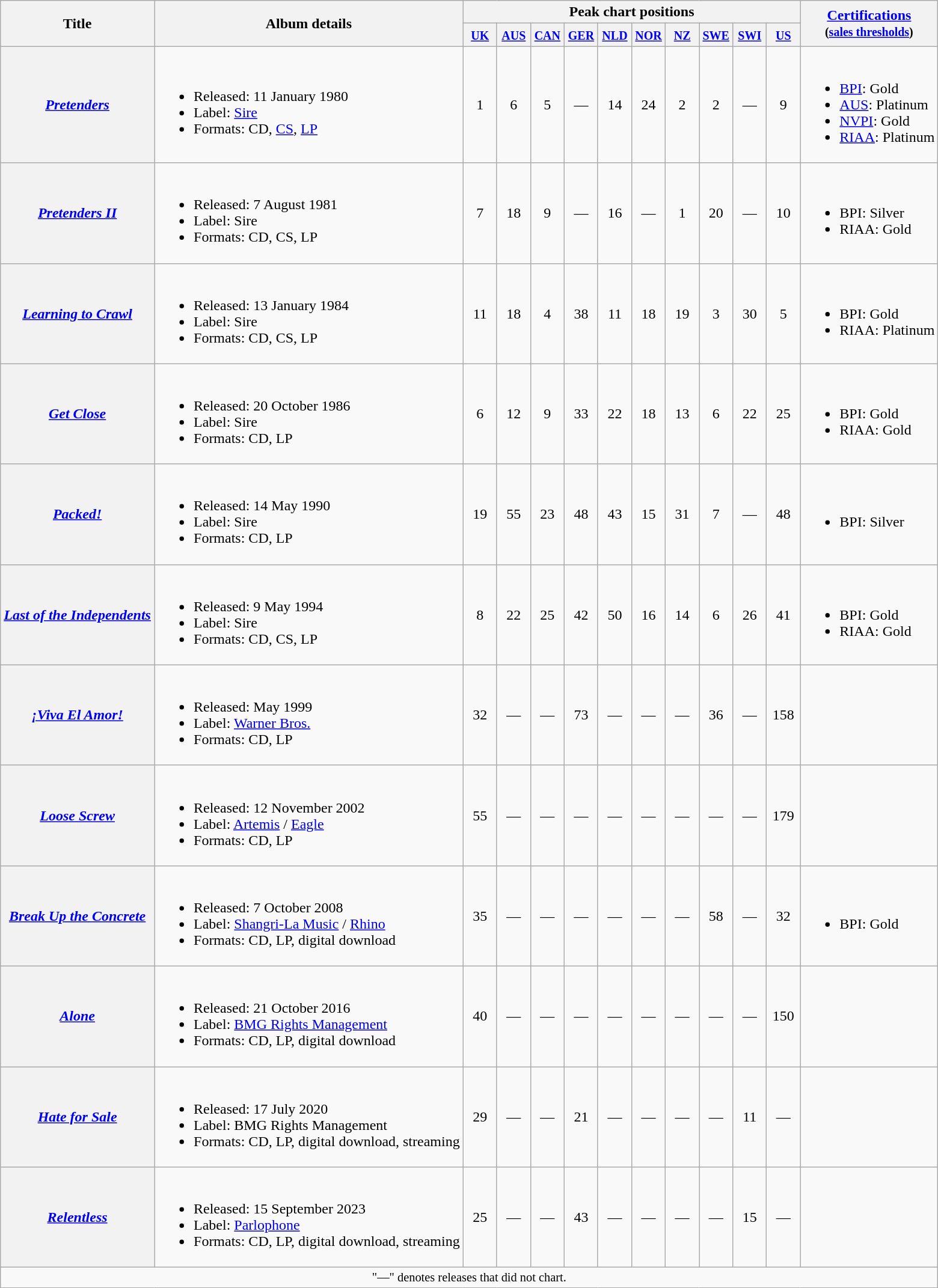<table class="wikitable plainrowheaders">
<tr>
<th scope="col" rowspan="2">Title</th>
<th scope="col" rowspan="2">Album details</th>
<th scope="col" colspan="10">Peak chart positions</th>
<th scope="col" rowspan="2"><a href='#'>Certifications</a><br><small>(<a href='#'>sales thresholds</a>)</small></th>
</tr>
<tr>
<th width="30"><small><a href='#'>UK</a></small><br></th>
<th width="30"><small><a href='#'>AUS</a></small><br></th>
<th width="30"><small><a href='#'>CAN</a></small><br></th>
<th width="30"><small><a href='#'>GER</a></small><br></th>
<th width="30"><small><a href='#'>NLD</a></small><br></th>
<th width="30"><small><a href='#'>NOR</a></small><br></th>
<th width="30"><small><a href='#'>NZ</a></small><br></th>
<th width="30"><small><a href='#'>SWE</a></small><br></th>
<th width="30"><small><a href='#'>SWI</a></small><br></th>
<th width="30"><small><a href='#'>US</a></small><br></th>
</tr>
<tr>
<th scope="row"><em><a href='#'>Pretenders</a></em></th>
<td><br><ul><li>Released: 11 January 1980</li><li>Label: <a href='#'>Sire</a></li><li>Formats: CD, <a href='#'>CS</a>, <a href='#'>LP</a></li></ul></td>
<td align="center">1</td>
<td align="center">6</td>
<td align="center">5</td>
<td align="center">—</td>
<td align="center">14</td>
<td align="center">24</td>
<td align="center">2</td>
<td align="center">2</td>
<td align="center">—</td>
<td align="center">9</td>
<td><br><ul><li><a href='#'>BPI</a>: Gold</li><li><a href='#'>AUS</a>: Platinum</li><li><a href='#'>NVPI</a>: Gold</li><li><a href='#'>RIAA</a>: Platinum</li></ul></td>
</tr>
<tr>
<th scope="row"><em><a href='#'>Pretenders II</a></em></th>
<td><br><ul><li>Released: 7 August 1981</li><li>Label: Sire</li><li>Formats: CD, CS, LP</li></ul></td>
<td align="center">7</td>
<td align="center">18</td>
<td align="center">9</td>
<td align="center">—</td>
<td align="center">16</td>
<td align="center">—</td>
<td align="center">1</td>
<td align="center">20</td>
<td align="center">—</td>
<td align="center">10</td>
<td><br><ul><li>BPI: Silver</li><li>RIAA: Gold</li></ul></td>
</tr>
<tr>
<th scope="row"><em><a href='#'>Learning to Crawl</a></em></th>
<td><br><ul><li>Released: 13 January 1984</li><li>Label: Sire</li><li>Formats: CD, CS, LP</li></ul></td>
<td align="center">11</td>
<td align="center">18</td>
<td align="center">4</td>
<td align="center">38</td>
<td align="center">11</td>
<td align="center">18</td>
<td align="center">19</td>
<td align="center">3</td>
<td align="center">30</td>
<td align="center">5</td>
<td><br><ul><li>BPI: Gold</li><li>RIAA: Platinum</li></ul></td>
</tr>
<tr>
<th scope="row"><em><a href='#'>Get Close</a></em></th>
<td><br><ul><li>Released: 20 October 1986</li><li>Label: Sire</li><li>Formats: CD, LP</li></ul></td>
<td align="center">6</td>
<td align="center">12</td>
<td align="center">9</td>
<td align="center">33</td>
<td align="center">22</td>
<td align="center">18</td>
<td align="center">13</td>
<td align="center">6</td>
<td align="center">22</td>
<td align="center">25</td>
<td><br><ul><li>BPI: Gold</li><li>RIAA: Gold</li></ul></td>
</tr>
<tr>
<th scope="row"><em><a href='#'>Packed!</a></em></th>
<td><br><ul><li>Released: 14 May 1990</li><li>Label: Sire</li><li>Formats: CD, LP</li></ul></td>
<td align="center">19</td>
<td align="center">55</td>
<td align="center">23</td>
<td align="center">48</td>
<td align="center">43</td>
<td align="center">15</td>
<td align="center">31</td>
<td align="center">7</td>
<td align="center">—</td>
<td align="center">48</td>
<td><br><ul><li>BPI: Silver</li></ul></td>
</tr>
<tr>
<th scope="row"><em><a href='#'>Last of the Independents</a></em></th>
<td><br><ul><li>Released: 9 May 1994</li><li>Label: Sire</li><li>Formats: CD, CS, LP</li></ul></td>
<td align="center">8</td>
<td align="center">22</td>
<td align="center">25</td>
<td align="center">42</td>
<td align="center">50</td>
<td align="center">16</td>
<td align="center">14</td>
<td align="center">6</td>
<td align="center">26</td>
<td align="center">41</td>
<td><br><ul><li>BPI: Gold</li><li>RIAA: Gold</li></ul></td>
</tr>
<tr>
<th scope="row"><em><a href='#'>¡Viva El Amor!</a></em></th>
<td><br><ul><li>Released: May 1999</li><li>Label: <a href='#'>Warner Bros.</a></li><li>Formats: CD, LP</li></ul></td>
<td align="center">32</td>
<td align="center">—</td>
<td align="center">—</td>
<td align="center">73</td>
<td align="center">—</td>
<td align="center">—</td>
<td align="center">—</td>
<td align="center">36</td>
<td align="center">—</td>
<td align="center">158</td>
<td></td>
</tr>
<tr>
<th scope="row"><em><a href='#'>Loose Screw</a></em></th>
<td><br><ul><li>Released: 12 November 2002</li><li>Label: <a href='#'>Artemis</a> / <a href='#'>Eagle</a></li><li>Formats: CD, LP</li></ul></td>
<td align="center">55</td>
<td align="center">—</td>
<td align="center">—</td>
<td align="center">—</td>
<td align="center">—</td>
<td align="center">—</td>
<td align="center">—</td>
<td align="center">—</td>
<td align="center">—</td>
<td align="center">179</td>
<td></td>
</tr>
<tr>
<th scope="row"><em><a href='#'>Break Up the Concrete</a></em></th>
<td><br><ul><li>Released: 7 October 2008</li><li>Label: <a href='#'>Shangri-La Music</a> / <a href='#'>Rhino</a></li><li>Formats: CD, LP, digital download</li></ul></td>
<td align="center">35</td>
<td align="center">—</td>
<td align="center">—</td>
<td align="center">—</td>
<td align="center">—</td>
<td align="center">—</td>
<td align="center">—</td>
<td align="center">58</td>
<td align="center">—</td>
<td align="center">32</td>
<td><br><ul><li>BPI: Gold</li></ul></td>
</tr>
<tr>
<th scope="row"><em><a href='#'>Alone</a></em></th>
<td><br><ul><li>Released: 21 October 2016</li><li>Label: <a href='#'>BMG Rights Management</a></li><li>Formats: CD, LP, digital download</li></ul></td>
<td align="center">40</td>
<td align="center">—</td>
<td align="center">—</td>
<td align="center">—</td>
<td align="center">—</td>
<td align="center">—</td>
<td align="center">—</td>
<td align="center">—</td>
<td align="center">—</td>
<td align="center">150</td>
<td></td>
</tr>
<tr>
<th scope="row"><em><a href='#'>Hate for Sale</a></em></th>
<td><br><ul><li>Released: 17 July 2020</li><li>Label: BMG Rights Management</li><li>Formats: CD, LP, digital download, streaming</li></ul></td>
<td align="center">29</td>
<td align="center">—</td>
<td align="center">—</td>
<td align="center">21</td>
<td align="center">—</td>
<td align="center">—</td>
<td align="center">—</td>
<td align="center">—</td>
<td align="center">11</td>
<td align="center">—</td>
<td></td>
</tr>
<tr>
<th scope="row"><em><a href='#'>Relentless</a></em></th>
<td><br><ul><li>Released: 15 September 2023</li><li>Label: <a href='#'>Parlophone</a></li><li>Formats: CD, LP, digital download, streaming</li></ul></td>
<td align="center">25</td>
<td align="center">—</td>
<td align="center">—</td>
<td align="center">43</td>
<td align="center">—</td>
<td align="center">—</td>
<td align="center">—</td>
<td align="center">—</td>
<td align="center">15</td>
<td align="center">—</td>
</tr>
<tr>
<td align="center" colspan="20" style="font-size: 85%">"—" denotes releases that did not chart.</td>
</tr>
</table>
